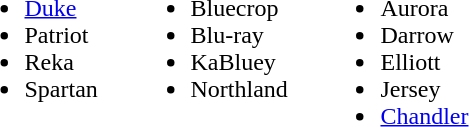<table>
<tr valign=top>
<td><br><ul><li><a href='#'>Duke</a></li><li>Patriot      </li><li>Reka</li><li>Spartan</li></ul></td>
<td><br><ul><li>Bluecrop      </li><li>Blu-ray</li><li>KaBluey</li><li>Northland</li></ul></td>
<td><br><ul><li>Aurora</li><li>Darrow</li><li>Elliott</li><li>Jersey</li><li><a href='#'>Chandler</a></li></ul></td>
</tr>
</table>
